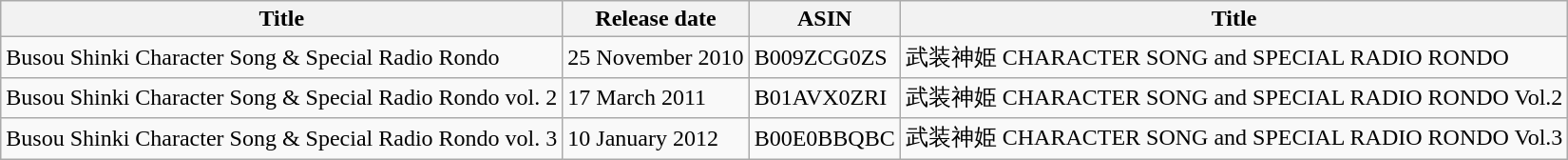<table class="wikitable sortable">
<tr>
<th>Title</th>
<th>Release date</th>
<th>ASIN</th>
<th>Title</th>
</tr>
<tr>
<td>Busou Shinki Character Song & Special Radio Rondo</td>
<td>25 November 2010</td>
<td>B009ZCG0ZS</td>
<td>武装神姫 CHARACTER SONG and SPECIAL RADIO RONDO</td>
</tr>
<tr>
<td>Busou Shinki Character Song & Special Radio Rondo vol. 2</td>
<td>17 March 2011</td>
<td>B01AVX0ZRI</td>
<td>武装神姫 CHARACTER SONG and SPECIAL RADIO RONDO Vol.2</td>
</tr>
<tr>
<td>Busou Shinki Character Song & Special Radio Rondo vol. 3</td>
<td>10 January 2012</td>
<td>B00E0BBQBC</td>
<td>武装神姫 CHARACTER SONG and SPECIAL RADIO RONDO Vol.3</td>
</tr>
</table>
